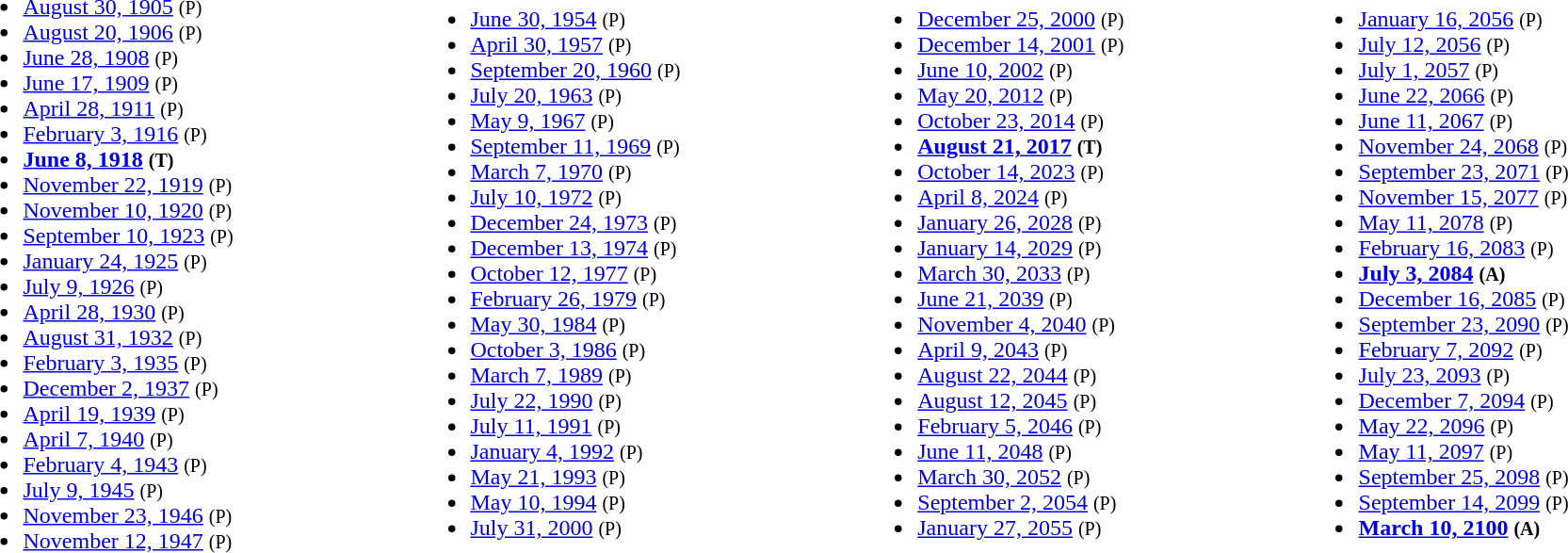<table style="width:100%;">
<tr>
<td><br><ul><li><a href='#'>August 30, 1905</a> <small>(P)</small></li><li><a href='#'>August 20, 1906</a> <small>(P)</small></li><li><a href='#'>June 28, 1908</a> <small>(P)</small></li><li><a href='#'>June 17, 1909</a> <small>(P)</small></li><li><a href='#'>April 28, 1911</a> <small>(P)</small></li><li><a href='#'>February 3, 1916</a> <small>(P)</small></li><li><strong><a href='#'>June 8, 1918</a> <small>(T)</small></strong></li><li><a href='#'>November 22, 1919</a> <small>(P)</small></li><li><a href='#'>November 10, 1920</a> <small>(P)</small></li><li><a href='#'>September 10, 1923</a> <small>(P)</small></li><li><a href='#'>January 24, 1925</a> <small>(P)</small></li><li><a href='#'>July 9, 1926</a> <small>(P)</small></li><li><a href='#'>April 28, 1930</a> <small>(P)</small></li><li><a href='#'>August 31, 1932</a> <small>(P)</small></li><li><a href='#'>February 3, 1935</a> <small>(P)</small></li><li><a href='#'>December 2, 1937</a> <small>(P)</small></li><li><a href='#'>April 19, 1939</a> <small>(P)</small></li><li><a href='#'>April 7, 1940</a> <small>(P)</small></li><li><a href='#'>February 4, 1943</a> <small>(P)</small></li><li><a href='#'>July 9, 1945</a> <small>(P)</small></li><li><a href='#'>November 23, 1946</a> <small>(P)</small></li><li><a href='#'>November 12, 1947</a> <small>(P)</small></li></ul></td>
<td><br><ul><li><a href='#'>June 30, 1954</a> <small>(P)</small></li><li><a href='#'>April 30, 1957</a> <small>(P)</small></li><li><a href='#'>September 20, 1960</a> <small>(P)</small></li><li><a href='#'>July 20, 1963</a> <small>(P)</small></li><li><a href='#'>May 9, 1967</a> <small>(P)</small></li><li><a href='#'>September 11, 1969</a> <small>(P)</small></li><li><a href='#'>March 7, 1970</a> <small>(P)</small></li><li><a href='#'>July 10, 1972</a> <small>(P)</small></li><li><a href='#'>December 24, 1973</a> <small>(P)</small></li><li><a href='#'>December 13, 1974</a> <small>(P)</small></li><li><a href='#'>October 12, 1977</a> <small>(P)</small></li><li><a href='#'>February 26, 1979</a> <small>(P)</small></li><li><a href='#'>May 30, 1984</a> <small>(P)</small></li><li><a href='#'>October 3, 1986</a> <small>(P)</small></li><li><a href='#'>March 7, 1989</a> <small>(P)</small></li><li><a href='#'>July 22, 1990</a> <small>(P)</small></li><li><a href='#'>July 11, 1991</a> <small>(P)</small></li><li><a href='#'>January 4, 1992</a> <small>(P)</small></li><li><a href='#'>May 21, 1993</a> <small>(P)</small></li><li><a href='#'>May 10, 1994</a> <small>(P)</small></li><li><a href='#'>July 31, 2000</a> <small>(P)</small></li></ul></td>
<td><br><ul><li><a href='#'>December 25, 2000</a> <small>(P)</small></li><li><a href='#'>December 14, 2001</a> <small>(P)</small></li><li><a href='#'>June 10, 2002</a> <small>(P)</small></li><li><a href='#'>May 20, 2012</a> <small>(P)</small></li><li><a href='#'>October 23, 2014</a> <small>(P)</small></li><li><strong><a href='#'>August 21, 2017</a> <small>(T)</small></strong></li><li><a href='#'>October 14, 2023</a> <small>(P)</small></li><li><a href='#'>April 8, 2024</a> <small>(P)</small></li><li> <a href='#'>January 26, 2028</a> <small>(P)</small></li><li><a href='#'>January 14, 2029</a> <small>(P)</small></li><li><a href='#'>March 30, 2033</a> <small>(P)</small></li><li><a href='#'>June 21, 2039</a> <small>(P)</small></li><li><a href='#'>November 4, 2040</a> <small>(P)</small></li><li><a href='#'>April 9, 2043</a> <small>(P)</small></li><li><a href='#'>August 22, 2044</a> <small>(P)</small></li><li><a href='#'>August 12, 2045</a> <small>(P)</small></li><li><a href='#'>February 5, 2046</a> <small>(P)</small></li><li><a href='#'>June 11, 2048</a> <small>(P)</small></li><li><a href='#'>March 30, 2052</a> <small>(P)</small></li><li><a href='#'>September 2, 2054</a> <small>(P)</small></li><li><a href='#'>January 27, 2055</a> <small>(P)</small></li></ul></td>
<td><br><ul><li><a href='#'>January 16, 2056</a> <small>(P)</small></li><li><a href='#'>July 12, 2056</a> <small>(P)</small></li><li><a href='#'>July 1, 2057</a> <small>(P)</small></li><li><a href='#'>June 22, 2066</a> <small>(P)</small></li><li><a href='#'>June 11, 2067</a> <small>(P)</small></li><li><a href='#'>November 24, 2068</a> <small>(P)</small></li><li><a href='#'>September 23, 2071</a> <small>(P)</small></li><li><a href='#'>November 15, 2077</a> <small>(P)</small></li><li><a href='#'>May 11, 2078</a> <small>(P)</small></li><li><a href='#'>February 16, 2083</a> <small>(P)</small></li><li><strong><a href='#'>July 3, 2084</a> <small>(A)</small></strong></li><li><a href='#'>December 16, 2085</a> <small>(P)</small></li><li><a href='#'>September 23, 2090</a> <small>(P)</small></li><li><a href='#'>February 7, 2092</a> <small>(P)</small></li><li><a href='#'>July 23, 2093</a> <small>(P)</small></li><li><a href='#'>December 7, 2094</a> <small>(P)</small></li><li><a href='#'>May 22, 2096</a> <small>(P)</small></li><li><a href='#'>May 11, 2097</a> <small>(P)</small></li><li><a href='#'>September 25, 2098</a> <small>(P)</small></li><li><a href='#'>September 14, 2099</a> <small>(P)</small></li><li><strong><a href='#'>March 10, 2100</a> <small>(A)</small></strong></li></ul></td>
</tr>
</table>
